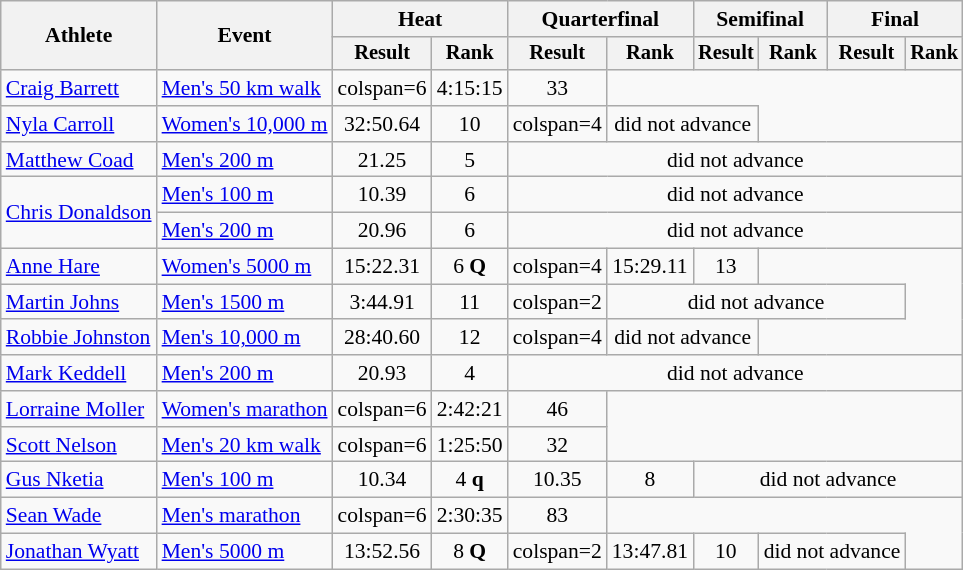<table class="wikitable" style="font-size:90%">
<tr>
<th rowspan=2>Athlete</th>
<th rowspan=2>Event</th>
<th colspan=2>Heat</th>
<th colspan=2>Quarterfinal</th>
<th colspan=2>Semifinal</th>
<th colspan=2>Final</th>
</tr>
<tr style="font-size:95%">
<th>Result</th>
<th>Rank</th>
<th>Result</th>
<th>Rank</th>
<th>Result</th>
<th>Rank</th>
<th>Result</th>
<th>Rank</th>
</tr>
<tr align=center>
<td align=left><a href='#'>Craig Barrett</a></td>
<td align=left><a href='#'>Men's 50 km walk</a></td>
<td>colspan=6 </td>
<td>4:15:15</td>
<td>33</td>
</tr>
<tr align=center>
<td align=left><a href='#'>Nyla Carroll</a></td>
<td align=left><a href='#'>Women's 10,000 m</a></td>
<td>32:50.64</td>
<td>10</td>
<td>colspan=4 </td>
<td colspan=2>did not advance</td>
</tr>
<tr align=center>
<td align=left><a href='#'>Matthew Coad</a></td>
<td align=left><a href='#'>Men's 200 m</a></td>
<td>21.25</td>
<td>5</td>
<td colspan=6>did not advance</td>
</tr>
<tr align=center>
<td align=left rowspan=2><a href='#'>Chris Donaldson</a></td>
<td align=left><a href='#'>Men's 100 m</a></td>
<td>10.39</td>
<td>6</td>
<td colspan=6>did not advance</td>
</tr>
<tr align=center>
<td align=left><a href='#'>Men's 200 m</a></td>
<td>20.96</td>
<td>6</td>
<td colspan=6>did not advance</td>
</tr>
<tr align=center>
<td align=left><a href='#'>Anne Hare</a></td>
<td align=left><a href='#'>Women's 5000 m</a></td>
<td>15:22.31</td>
<td>6 <strong>Q</strong></td>
<td>colspan=4 </td>
<td>15:29.11</td>
<td>13</td>
</tr>
<tr align=center>
<td align=left><a href='#'>Martin Johns</a></td>
<td align=left><a href='#'>Men's 1500 m</a></td>
<td>3:44.91</td>
<td>11</td>
<td>colspan=2 </td>
<td colspan=4>did not advance</td>
</tr>
<tr align=center>
<td align=left><a href='#'>Robbie Johnston</a></td>
<td align=left><a href='#'>Men's 10,000 m</a></td>
<td>28:40.60</td>
<td>12</td>
<td>colspan=4 </td>
<td colspan=2>did not advance</td>
</tr>
<tr align=center>
<td align=left><a href='#'>Mark Keddell</a></td>
<td align=left><a href='#'>Men's 200 m</a></td>
<td>20.93</td>
<td>4</td>
<td colspan=6>did not advance</td>
</tr>
<tr align=center>
<td align=left><a href='#'>Lorraine Moller</a></td>
<td align=left><a href='#'>Women's marathon</a></td>
<td>colspan=6 </td>
<td>2:42:21</td>
<td>46</td>
</tr>
<tr align=center>
<td align=left><a href='#'>Scott Nelson</a></td>
<td align=left><a href='#'>Men's 20 km walk</a></td>
<td>colspan=6 </td>
<td>1:25:50</td>
<td>32</td>
</tr>
<tr align=center>
<td align=left><a href='#'>Gus Nketia</a></td>
<td align=left><a href='#'>Men's 100 m</a></td>
<td>10.34</td>
<td>4 <strong>q</strong></td>
<td>10.35</td>
<td>8</td>
<td colspan=4>did not advance</td>
</tr>
<tr align=center>
<td align=left><a href='#'>Sean Wade</a></td>
<td align=left><a href='#'>Men's marathon</a></td>
<td>colspan=6 </td>
<td>2:30:35</td>
<td>83</td>
</tr>
<tr align=center>
<td align=left><a href='#'>Jonathan Wyatt</a></td>
<td align=left><a href='#'>Men's 5000 m</a></td>
<td>13:52.56</td>
<td>8 <strong>Q</strong></td>
<td>colspan=2 </td>
<td>13:47.81</td>
<td>10</td>
<td colspan=2>did not advance</td>
</tr>
</table>
